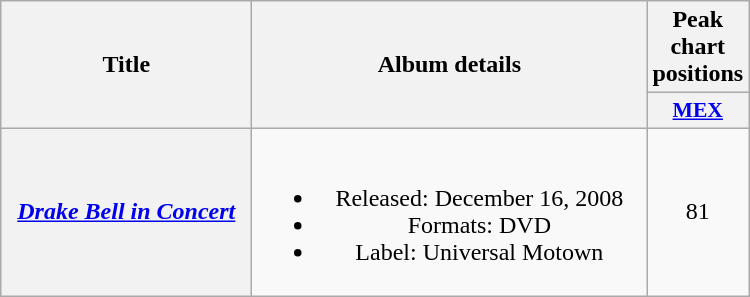<table class="wikitable plainrowheaders" style="text-align:center;">
<tr>
<th scope="col" rowspan="2" style="width:10em;">Title</th>
<th scope="col" rowspan="2" style="width:16em;">Album details</th>
<th scope="col" colspan="1">Peak chart positions</th>
</tr>
<tr>
<th scope="col" style="width:3em;font-size:90%;"><a href='#'>MEX</a><br></th>
</tr>
<tr>
<th scope="row"><em><a href='#'>Drake Bell in Concert</a></em></th>
<td><br><ul><li>Released: December 16, 2008</li><li>Formats: DVD</li><li>Label: Universal Motown</li></ul></td>
<td>81</td>
</tr>
</table>
